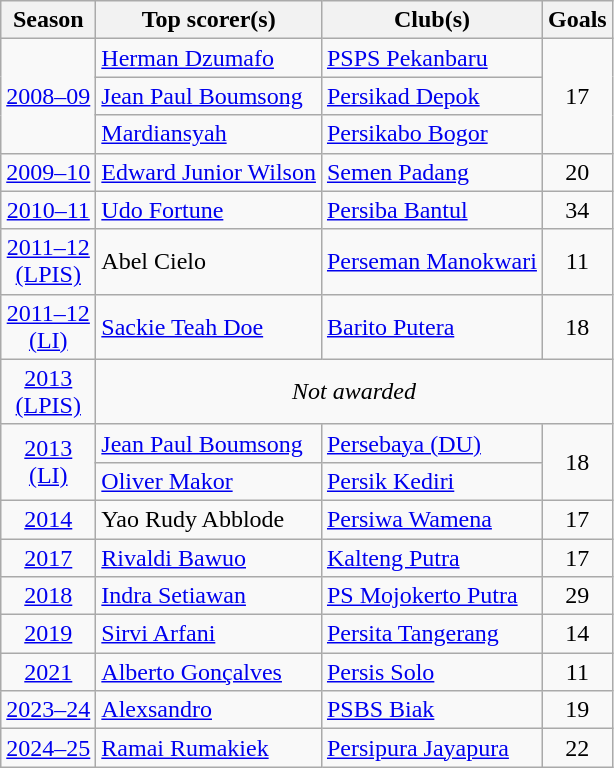<table class="wikitable sortable" style="text-align:center;">
<tr>
<th>Season</th>
<th>Top scorer(s)</th>
<th>Club(s)</th>
<th>Goals</th>
</tr>
<tr>
<td rowspan="3"><a href='#'>2008–09</a></td>
<td style="text-align:left;"> <a href='#'>Herman Dzumafo</a></td>
<td style="text-align:left;"><a href='#'>PSPS Pekanbaru</a></td>
<td rowspan="3">17</td>
</tr>
<tr>
<td style="text-align:left;"> <a href='#'>Jean Paul Boumsong</a></td>
<td style="text-align:left;"><a href='#'>Persikad Depok</a></td>
</tr>
<tr>
<td style="text-align:left;"> <a href='#'>Mardiansyah</a></td>
<td style="text-align:left;"><a href='#'>Persikabo Bogor</a></td>
</tr>
<tr>
<td><a href='#'>2009–10</a></td>
<td style="text-align:left;"> <a href='#'>Edward Junior Wilson</a></td>
<td style="text-align:left;"><a href='#'>Semen Padang</a></td>
<td>20</td>
</tr>
<tr>
<td><a href='#'>2010–11</a></td>
<td style="text-align:left;"> <a href='#'>Udo Fortune</a></td>
<td style="text-align:left;"><a href='#'>Persiba Bantul</a></td>
<td>34</td>
</tr>
<tr>
<td><a href='#'>2011–12<br>(LPIS)</a></td>
<td style="text-align:left;"> Abel Cielo</td>
<td style="text-align:left;"><a href='#'>Perseman Manokwari</a></td>
<td>11</td>
</tr>
<tr>
<td><a href='#'>2011–12<br>(LI)</a></td>
<td style="text-align:left;"> <a href='#'>Sackie Teah Doe</a></td>
<td style="text-align:left;"><a href='#'>Barito Putera</a></td>
<td>18</td>
</tr>
<tr>
<td><a href='#'>2013<br>(LPIS)</a></td>
<td colspan="3"><em>Not awarded</em></td>
</tr>
<tr>
<td rowspan="2"><a href='#'>2013<br>(LI)</a></td>
<td style="text-align:left;"> <a href='#'>Jean Paul Boumsong</a></td>
<td style="text-align:left;"><a href='#'>Persebaya (DU)</a></td>
<td rowspan="2">18</td>
</tr>
<tr>
<td style="text-align:left;"> <a href='#'>Oliver Makor</a></td>
<td style="text-align:left;"><a href='#'>Persik Kediri</a></td>
</tr>
<tr>
<td><a href='#'>2014</a></td>
<td style="text-align:left;"> Yao Rudy Abblode</td>
<td style="text-align:left;"><a href='#'>Persiwa Wamena</a></td>
<td>17</td>
</tr>
<tr>
<td><a href='#'>2017</a></td>
<td style="text-align:left;"> <a href='#'>Rivaldi Bawuo</a></td>
<td style="text-align:left;"><a href='#'>Kalteng Putra</a></td>
<td>17</td>
</tr>
<tr>
<td><a href='#'>2018</a></td>
<td style="text-align:left;"> <a href='#'>Indra Setiawan</a></td>
<td style="text-align:left;"><a href='#'>PS Mojokerto Putra</a></td>
<td>29</td>
</tr>
<tr>
<td><a href='#'>2019</a></td>
<td style="text-align:left;"> <a href='#'>Sirvi Arfani</a></td>
<td style="text-align:left;"><a href='#'>Persita Tangerang</a></td>
<td>14</td>
</tr>
<tr>
<td><a href='#'>2021</a></td>
<td style="text-align:left;"> <a href='#'>Alberto Gonçalves</a></td>
<td style="text-align:left;"><a href='#'>Persis Solo</a></td>
<td>11</td>
</tr>
<tr>
<td><a href='#'>2023–24</a></td>
<td style="text-align:left;"> <a href='#'>Alexsandro</a></td>
<td style="text-align:left;"><a href='#'>PSBS Biak</a></td>
<td>19</td>
</tr>
<tr>
<td><a href='#'>2024–25</a></td>
<td style="text-align:left;"> <a href='#'>Ramai Rumakiek</a></td>
<td style="text-align:left;"><a href='#'>Persipura Jayapura</a></td>
<td>22</td>
</tr>
</table>
